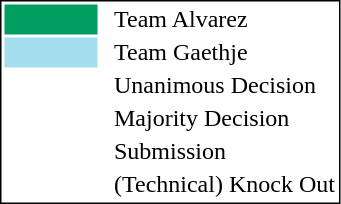<table style="border:1px solid black;" align=left>
<tr>
<td style="background:#009E60; width:40px;"></td>
<td> </td>
<td>Team Alvarez</td>
</tr>
<tr>
<td style="background:#A4DDED; width:40px;"></td>
<td> </td>
<td>Team Gaethje</td>
</tr>
<tr>
<td style="width:60px;"></td>
<td> </td>
<td>Unanimous Decision</td>
</tr>
<tr>
<td style="width:60px;"></td>
<td> </td>
<td>Majority Decision</td>
</tr>
<tr>
<td style="width:60px;"></td>
<td> </td>
<td>Submission</td>
</tr>
<tr>
<td style="width:60px;"></td>
<td> </td>
<td>(Technical) Knock Out</td>
</tr>
</table>
